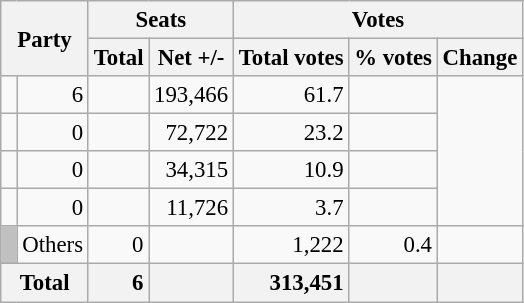<table class="wikitable" style="text-align:right; font-size:95%;">
<tr>
<th colspan="2" rowspan="2">Party</th>
<th colspan="2">Seats</th>
<th colspan="3">Votes</th>
</tr>
<tr>
<th>Total</th>
<th>Net +/-</th>
<th>Total votes</th>
<th>% votes</th>
<th>Change</th>
</tr>
<tr>
<td></td>
<td>6</td>
<td></td>
<td>193,466</td>
<td>61.7</td>
<td></td>
</tr>
<tr>
<td></td>
<td>0</td>
<td></td>
<td>72,722</td>
<td>23.2</td>
<td></td>
</tr>
<tr>
<td></td>
<td>0</td>
<td></td>
<td>34,315</td>
<td>10.9</td>
<td></td>
</tr>
<tr>
<td></td>
<td>0</td>
<td></td>
<td>11,726</td>
<td>3.7</td>
<td></td>
</tr>
<tr>
<td style="background:silver;"> </td>
<td align=left>Others</td>
<td>0</td>
<td></td>
<td>1,222</td>
<td>0.4</td>
<td></td>
</tr>
<tr>
<th colspan="2" style="background:#f2f2f2">Total</th>
<td style="background:#f2f2f2;"><strong>6</strong></td>
<td style="background:#f2f2f2;"></td>
<td style="background:#f2f2f2;"><strong>313,451</strong></td>
<td style="background:#f2f2f2;"></td>
<td style="background:#f2f2f2;"></td>
</tr>
</table>
